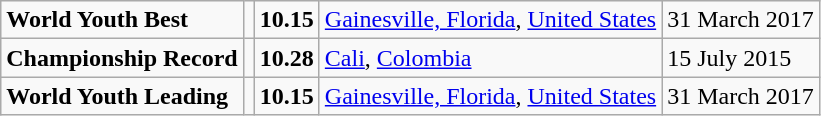<table class="wikitable">
<tr>
<td><strong>World Youth Best</strong></td>
<td></td>
<td><strong>10.15</strong></td>
<td><a href='#'>Gainesville, Florida</a>, <a href='#'>United States</a></td>
<td>31 March 2017</td>
</tr>
<tr>
<td><strong>Championship Record</strong></td>
<td></td>
<td><strong>10.28</strong></td>
<td><a href='#'>Cali</a>, <a href='#'>Colombia</a></td>
<td>15 July 2015</td>
</tr>
<tr>
<td><strong>World Youth Leading</strong></td>
<td></td>
<td><strong>10.15</strong></td>
<td><a href='#'>Gainesville, Florida</a>, <a href='#'>United States</a></td>
<td>31 March 2017</td>
</tr>
</table>
